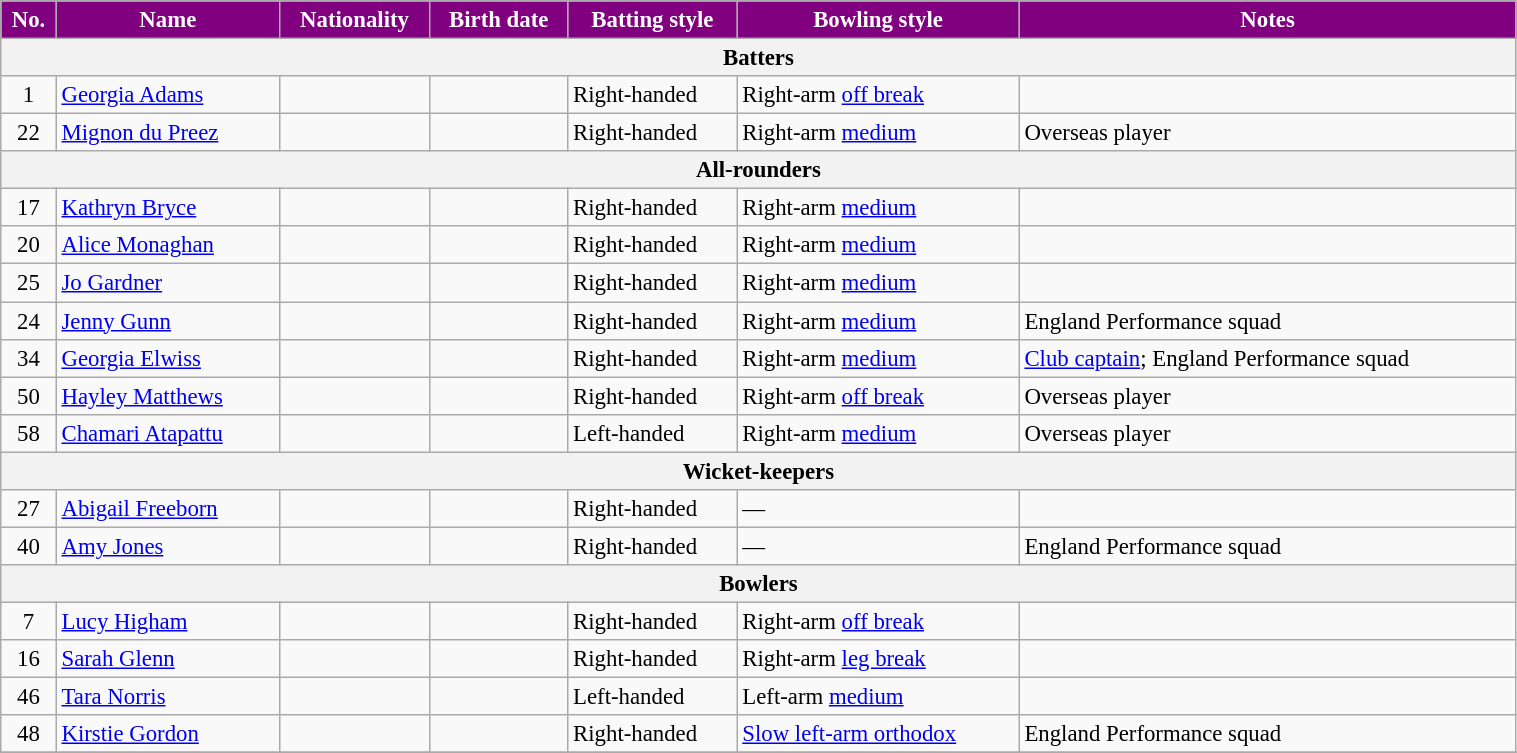<table class="wikitable"  style="font-size:95%; width:80%;">
<tr>
<th style="background:purple; color:white">No.</th>
<th style="background:purple; color:white">Name</th>
<th style="background:purple; color:white">Nationality</th>
<th style="background:purple; color:white">Birth date</th>
<th style="background:purple; color:white">Batting style</th>
<th style="background:purple; color:white">Bowling style</th>
<th style="background:purple; color:white">Notes</th>
</tr>
<tr>
<th colspan="7">Batters</th>
</tr>
<tr>
<td style="text-align:center">1</td>
<td><a href='#'>Georgia Adams</a></td>
<td></td>
<td></td>
<td>Right-handed</td>
<td>Right-arm <a href='#'>off break</a></td>
<td></td>
</tr>
<tr>
<td style="text-align:center">22</td>
<td><a href='#'>Mignon du Preez</a> </td>
<td></td>
<td></td>
<td>Right-handed</td>
<td>Right-arm <a href='#'>medium</a></td>
<td>Overseas player</td>
</tr>
<tr>
<th colspan="7">All-rounders</th>
</tr>
<tr>
<td style="text-align:center">17</td>
<td><a href='#'>Kathryn Bryce</a> </td>
<td></td>
<td></td>
<td>Right-handed</td>
<td>Right-arm <a href='#'>medium</a></td>
<td></td>
</tr>
<tr>
<td style="text-align:center">20</td>
<td><a href='#'>Alice Monaghan</a></td>
<td></td>
<td></td>
<td>Right-handed</td>
<td>Right-arm <a href='#'>medium</a></td>
<td></td>
</tr>
<tr>
<td style="text-align:center">25</td>
<td><a href='#'>Jo Gardner</a></td>
<td></td>
<td></td>
<td>Right-handed</td>
<td>Right-arm <a href='#'>medium</a></td>
<td></td>
</tr>
<tr>
<td style="text-align:center">24</td>
<td><a href='#'>Jenny Gunn</a> </td>
<td></td>
<td></td>
<td>Right-handed</td>
<td>Right-arm <a href='#'>medium</a></td>
<td>England Performance squad</td>
</tr>
<tr>
<td style="text-align:center">34</td>
<td><a href='#'>Georgia Elwiss</a> </td>
<td></td>
<td></td>
<td>Right-handed</td>
<td>Right-arm <a href='#'>medium</a></td>
<td><a href='#'>Club captain</a>; England Performance squad</td>
</tr>
<tr>
<td style="text-align:center">50</td>
<td><a href='#'>Hayley Matthews</a> </td>
<td></td>
<td></td>
<td>Right-handed</td>
<td>Right-arm <a href='#'>off break</a></td>
<td>Overseas player</td>
</tr>
<tr>
<td style="text-align:center">58</td>
<td><a href='#'>Chamari Atapattu</a> </td>
<td></td>
<td></td>
<td>Left-handed</td>
<td>Right-arm <a href='#'>medium</a></td>
<td>Overseas player</td>
</tr>
<tr>
<th colspan="7">Wicket-keepers</th>
</tr>
<tr>
<td style="text-align:center">27</td>
<td><a href='#'>Abigail Freeborn</a></td>
<td></td>
<td></td>
<td>Right-handed</td>
<td>—</td>
<td></td>
</tr>
<tr>
<td style="text-align:center">40</td>
<td><a href='#'>Amy Jones</a> </td>
<td></td>
<td></td>
<td>Right-handed</td>
<td>—</td>
<td>England Performance squad</td>
</tr>
<tr>
<th colspan="7">Bowlers</th>
</tr>
<tr>
<td style="text-align:center">7</td>
<td><a href='#'>Lucy Higham</a></td>
<td></td>
<td></td>
<td>Right-handed</td>
<td>Right-arm <a href='#'>off break</a></td>
<td></td>
</tr>
<tr>
<td style="text-align:center">16</td>
<td><a href='#'>Sarah Glenn</a></td>
<td></td>
<td></td>
<td>Right-handed</td>
<td>Right-arm <a href='#'>leg break</a></td>
<td></td>
</tr>
<tr>
<td style="text-align:center">46</td>
<td><a href='#'>Tara Norris</a></td>
<td></td>
<td></td>
<td>Left-handed</td>
<td>Left-arm <a href='#'>medium</a></td>
<td></td>
</tr>
<tr>
<td style="text-align:center">48</td>
<td><a href='#'>Kirstie Gordon</a> </td>
<td></td>
<td></td>
<td>Right-handed</td>
<td><a href='#'>Slow left-arm orthodox</a></td>
<td>England Performance squad</td>
</tr>
<tr>
</tr>
</table>
